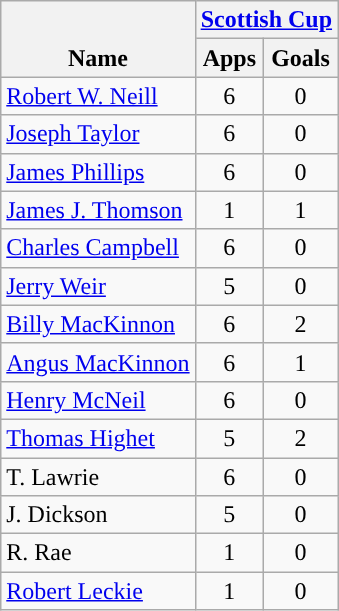<table class="wikitable" style="text-align:center">
<tr>
<th rowspan="2" valign="bottom">Name</th>
<th colspan="2"><a href='#'>Scottish Cup</a></th>
</tr>
<tr>
<th>Apps</th>
<th>Goals</th>
</tr>
<tr>
<td align="left"><a href='#'>Robert W. Neill</a></td>
<td>6</td>
<td>0</td>
</tr>
<tr>
<td align="left"><a href='#'>Joseph Taylor</a></td>
<td>6</td>
<td>0</td>
</tr>
<tr>
<td align="left"><a href='#'>James Phillips</a></td>
<td>6</td>
<td>0</td>
</tr>
<tr>
<td align="left"><a href='#'>James J. Thomson</a></td>
<td>1</td>
<td>1</td>
</tr>
<tr>
<td align="left"><a href='#'>Charles Campbell</a></td>
<td>6</td>
<td>0</td>
</tr>
<tr>
<td align="left"><a href='#'>Jerry Weir</a></td>
<td>5</td>
<td>0</td>
</tr>
<tr>
<td align="left"><a href='#'>Billy MacKinnon</a></td>
<td>6</td>
<td>2</td>
</tr>
<tr>
<td align="left"><a href='#'>Angus MacKinnon</a></td>
<td>6</td>
<td>1</td>
</tr>
<tr>
<td align="left"><a href='#'>Henry McNeil</a></td>
<td>6</td>
<td>0</td>
</tr>
<tr>
<td align="left"><a href='#'>Thomas Highet</a></td>
<td>5</td>
<td>2</td>
</tr>
<tr>
<td align="left">T. Lawrie</td>
<td>6</td>
<td>0</td>
</tr>
<tr>
<td align="left">J. Dickson</td>
<td>5</td>
<td>0</td>
</tr>
<tr>
<td align="left">R. Rae</td>
<td>1</td>
<td>0</td>
</tr>
<tr>
<td align="left"><a href='#'>Robert Leckie</a></td>
<td>1</td>
<td>0</td>
</tr>
</table>
